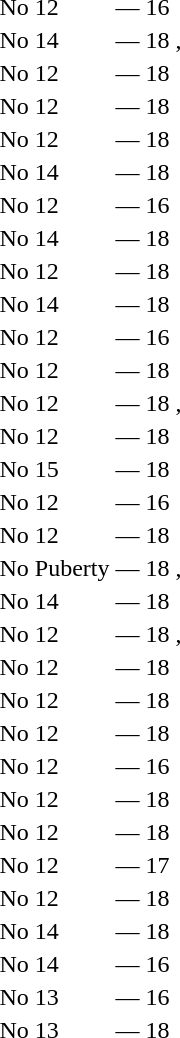<table>
<tr>
<td style=text-align:left></td>
<td>No</td>
<td colspan=4>12</td>
<td colspan=4>—</td>
<td colspan=4>16</td>
<td style=text-align:left;width:11em> </td>
</tr>
<tr>
<td style=text-align:left></td>
<td>No</td>
<td colspan=4>14</td>
<td colspan=4>—</td>
<td colspan=4>18</td>
<td style=text-align:left>, </td>
</tr>
<tr>
<td style=text-align:left></td>
<td>No</td>
<td colspan=4>12</td>
<td colspan=4>—</td>
<td colspan=4>18</td>
<td style=text-align:left> </td>
</tr>
<tr>
<td style=text-align:left></td>
<td>No</td>
<td colspan=4>12</td>
<td colspan=4>—</td>
<td colspan=4>18</td>
<td style=text-align:left> </td>
</tr>
<tr>
<td style=text-align:left></td>
<td>No</td>
<td colspan=4>12</td>
<td colspan=4>—</td>
<td colspan=4>18</td>
<td style=text-align:left> </td>
</tr>
<tr>
<td style=text-align:left></td>
<td>No</td>
<td colspan=4>14</td>
<td colspan=4>—</td>
<td colspan=4>18</td>
<td style=text-align:left> </td>
</tr>
<tr>
<td style=text-align:left></td>
<td>No</td>
<td colspan=4>12</td>
<td colspan=4>—</td>
<td colspan=4>16</td>
<td style=text-align:left> </td>
</tr>
<tr>
<td style=text-align:left></td>
<td>No</td>
<td colspan=4>14</td>
<td colspan=4>—</td>
<td colspan=4>18</td>
<td style=text-align:left> </td>
</tr>
<tr>
<td style=text-align:left></td>
<td>No</td>
<td colspan=4>12</td>
<td colspan=4>—</td>
<td colspan=4>18</td>
<td style=text-align:left> </td>
</tr>
<tr>
<td style=text-align:left></td>
<td>No</td>
<td colspan=4>14</td>
<td colspan=4>—</td>
<td colspan=4>18</td>
<td style=text-align:left> </td>
</tr>
<tr>
<td style=text-align:left></td>
<td>No</td>
<td colspan=4>12</td>
<td colspan=4>—</td>
<td colspan=4>16</td>
<td style=text-align:left>  </td>
</tr>
<tr>
<td style=text-align:left></td>
<td>No</td>
<td colspan=4>12</td>
<td colspan=4>—</td>
<td colspan=4>18</td>
<td style=text-align:left> </td>
</tr>
<tr>
<td style=text-align:left></td>
<td>No</td>
<td colspan=4>12</td>
<td colspan=4>—</td>
<td colspan=4>18</td>
<td style=text-align:left>, </td>
</tr>
<tr>
<td style=text-align:left></td>
<td>No</td>
<td colspan=4>12</td>
<td colspan=4>—</td>
<td colspan=4>18</td>
<td style=text-align:left></td>
</tr>
<tr>
<td style=text-align:left></td>
<td>No</td>
<td colspan=4>15</td>
<td colspan=4>—</td>
<td colspan=4>18</td>
<td style=text-align:left> </td>
</tr>
<tr>
<td style=text-align:left></td>
<td>No</td>
<td colspan=4>12</td>
<td colspan=4>—</td>
<td colspan=4>16</td>
<td style=text-align:left> </td>
</tr>
<tr>
<td style=text-align:left></td>
<td>No</td>
<td colspan=4>12</td>
<td colspan=4>—</td>
<td colspan=4>18</td>
<td style=text-align:left> </td>
</tr>
<tr>
<td style=text-align:left></td>
<td>No</td>
<td colspan=4>Puberty</td>
<td colspan=4>—</td>
<td colspan=4>18</td>
<td style=text-align:left>, </td>
</tr>
<tr>
<td style=text-align:left></td>
<td>No</td>
<td colspan=4>14</td>
<td colspan=4>—</td>
<td colspan=4>18</td>
<td style=text-align:left> </td>
</tr>
<tr>
<td style=text-align:left></td>
<td>No</td>
<td colspan=4>12</td>
<td colspan=4>—</td>
<td colspan=4>18</td>
<td style=text-align:left>, </td>
</tr>
<tr>
<td style=text-align:left></td>
<td>No</td>
<td colspan=4>12</td>
<td colspan=4>—</td>
<td colspan=4>18</td>
<td style=text-align:left> </td>
</tr>
<tr>
<td style=text-align:left></td>
<td>No</td>
<td colspan=4>12</td>
<td colspan=4>—</td>
<td colspan=4>18</td>
<td style=text-align:left> </td>
</tr>
<tr>
<td style=text-align:left></td>
<td>No</td>
<td colspan=4>12</td>
<td colspan=4>—</td>
<td colspan=4>18</td>
<td style=text-align:left> </td>
</tr>
<tr>
<td style=text-align:left></td>
<td>No</td>
<td colspan=4>12</td>
<td colspan=4>—</td>
<td colspan=4>16</td>
<td style=text-align:left> </td>
</tr>
<tr>
<td style=text-align:left></td>
<td>No</td>
<td colspan=4>12</td>
<td colspan=4>—</td>
<td colspan=4>18</td>
<td style=text-align:left> </td>
</tr>
<tr>
<td style=text-align:left></td>
<td>No</td>
<td colspan=4>12</td>
<td colspan=4>—</td>
<td colspan=4>18</td>
<td style=text-align:left> </td>
</tr>
<tr>
<td style=text-align:left></td>
<td>No</td>
<td colspan=4>12</td>
<td colspan=4>—</td>
<td colspan=4>17</td>
<td style=text-align:left> </td>
</tr>
<tr>
<td style=text-align:left></td>
<td>No</td>
<td colspan=4>12</td>
<td colspan=4>—</td>
<td colspan=4>18</td>
<td style=text-align:left> </td>
</tr>
<tr>
<td style=text-align:left></td>
<td>No</td>
<td colspan=4>14</td>
<td colspan=4>—</td>
<td colspan=4>18</td>
<td style=text-align:left> </td>
</tr>
<tr>
<td style=text-align:left></td>
<td>No</td>
<td colspan=4>14</td>
<td colspan=4>—</td>
<td colspan=4>16</td>
<td style=text-align:left> </td>
</tr>
<tr>
<td style=text-align:left></td>
<td>No</td>
<td colspan=4>13</td>
<td colspan=4>—</td>
<td colspan=4>16</td>
<td style=text-align:left> </td>
</tr>
<tr>
<td style=text-align:left></td>
<td>No</td>
<td colspan=4>13</td>
<td colspan=4>—</td>
<td colspan=4>18</td>
<td style=text-align:left> </td>
</tr>
</table>
